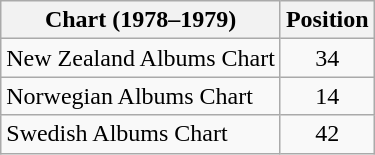<table class="wikitable" style="text-align:center;">
<tr>
<th>Chart (1978–1979)</th>
<th>Position</th>
</tr>
<tr>
<td align="left">New Zealand Albums Chart</td>
<td>34</td>
</tr>
<tr>
<td align="left">Norwegian Albums Chart</td>
<td>14</td>
</tr>
<tr>
<td align="left">Swedish Albums Chart</td>
<td>42</td>
</tr>
</table>
